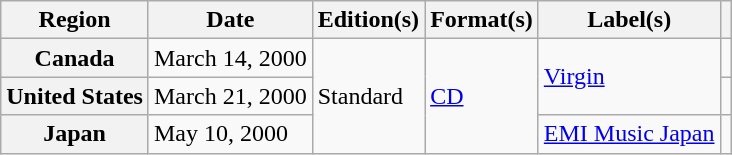<table class="wikitable sortable plainrowheaders">
<tr>
<th scope="col">Region</th>
<th scope="col">Date</th>
<th scope="col">Edition(s)</th>
<th scope="col">Format(s)</th>
<th scope="col">Label(s)</th>
<th scope="col"></th>
</tr>
<tr>
<th scope="row">Canada</th>
<td>March 14, 2000</td>
<td rowspan="3">Standard</td>
<td rowspan="3"><a href='#'>CD</a></td>
<td rowspan="2"><a href='#'>Virgin</a></td>
<td align="center"></td>
</tr>
<tr>
<th scope="row">United States</th>
<td>March 21, 2000</td>
<td align="center"></td>
</tr>
<tr>
<th scope="row">Japan</th>
<td>May 10, 2000</td>
<td><a href='#'>EMI Music Japan</a></td>
<td align="center"></td>
</tr>
</table>
